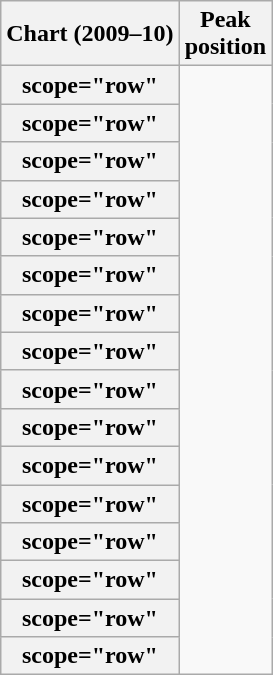<table class="wikitable sortable plainrowheaders" style="text-align:center;">
<tr>
<th scope="col">Chart (2009–10)</th>
<th scope="col">Peak<br>position</th>
</tr>
<tr>
<th>scope="row"</th>
</tr>
<tr>
<th>scope="row"</th>
</tr>
<tr>
<th>scope="row"</th>
</tr>
<tr>
<th>scope="row"</th>
</tr>
<tr>
<th>scope="row"</th>
</tr>
<tr>
<th>scope="row"</th>
</tr>
<tr>
<th>scope="row"</th>
</tr>
<tr>
<th>scope="row"</th>
</tr>
<tr>
<th>scope="row"</th>
</tr>
<tr>
<th>scope="row"</th>
</tr>
<tr>
<th>scope="row"</th>
</tr>
<tr>
<th>scope="row"</th>
</tr>
<tr>
<th>scope="row"</th>
</tr>
<tr>
<th>scope="row"</th>
</tr>
<tr>
<th>scope="row"</th>
</tr>
<tr>
<th>scope="row"</th>
</tr>
</table>
